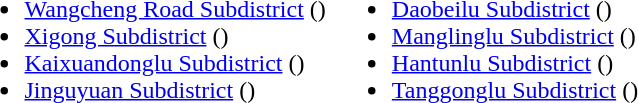<table>
<tr>
<td valign="top"><br><ul><li><a href='#'>Wangcheng Road Subdistrict</a> ()</li><li><a href='#'>Xigong Subdistrict</a> ()</li><li><a href='#'>Kaixuandonglu Subdistrict</a> ()</li><li><a href='#'>Jinguyuan Subdistrict</a> ()</li></ul></td>
<td valign="top"><br><ul><li><a href='#'>Daobeilu Subdistrict</a> ()</li><li><a href='#'>Manglinglu Subdistrict</a> ()</li><li><a href='#'>Hantunlu Subdistrict</a> ()</li><li><a href='#'>Tanggonglu Subdistrict</a> ()</li></ul></td>
</tr>
</table>
